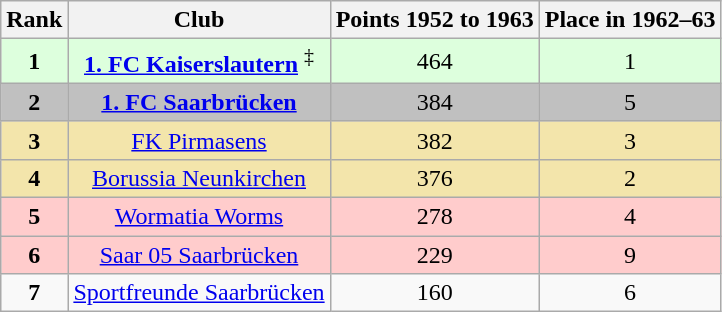<table class="wikitable">
<tr>
<th>Rank</th>
<th>Club</th>
<th>Points 1952 to 1963</th>
<th>Place in 1962–63</th>
</tr>
<tr align="center">
<td bgcolor="#ddffdd"><strong>1</strong></td>
<td bgcolor="#ddffdd"><strong><a href='#'>1. FC Kaiserslautern</a></strong> <sup>‡</sup></td>
<td bgcolor="#ddffdd">464</td>
<td bgcolor="#ddffdd">1</td>
</tr>
<tr align="center">
<td bgcolor="#C0C0C0"><strong>2</strong></td>
<td bgcolor="#C0C0C0"><strong><a href='#'>1. FC Saarbrücken</a></strong></td>
<td bgcolor="#C0C0C0">384</td>
<td bgcolor="#C0C0C0">5</td>
</tr>
<tr align="center">
<td bgcolor="#F3E5AB"><strong>3</strong></td>
<td bgcolor="#F3E5AB"><a href='#'>FK Pirmasens</a></td>
<td bgcolor="#F3E5AB">382</td>
<td bgcolor="#F3E5AB">3</td>
</tr>
<tr align="center">
<td bgcolor="#F3E5AB"><strong>4</strong></td>
<td bgcolor="#F3E5AB"><a href='#'>Borussia Neunkirchen</a></td>
<td bgcolor="#F3E5AB">376</td>
<td bgcolor="#F3E5AB">2</td>
</tr>
<tr align="center">
<td bgcolor="#ffcccc"><strong>5</strong></td>
<td bgcolor="#ffcccc"><a href='#'>Wormatia Worms</a></td>
<td bgcolor="#ffcccc">278</td>
<td bgcolor="#ffcccc">4</td>
</tr>
<tr align="center">
<td bgcolor="#ffcccc"><strong>6</strong></td>
<td bgcolor="#ffcccc"><a href='#'>Saar 05 Saarbrücken</a></td>
<td bgcolor="#ffcccc">229</td>
<td bgcolor="#ffcccc">9</td>
</tr>
<tr align="center">
<td><strong>7</strong></td>
<td><a href='#'>Sportfreunde Saarbrücken</a></td>
<td>160</td>
<td>6</td>
</tr>
</table>
